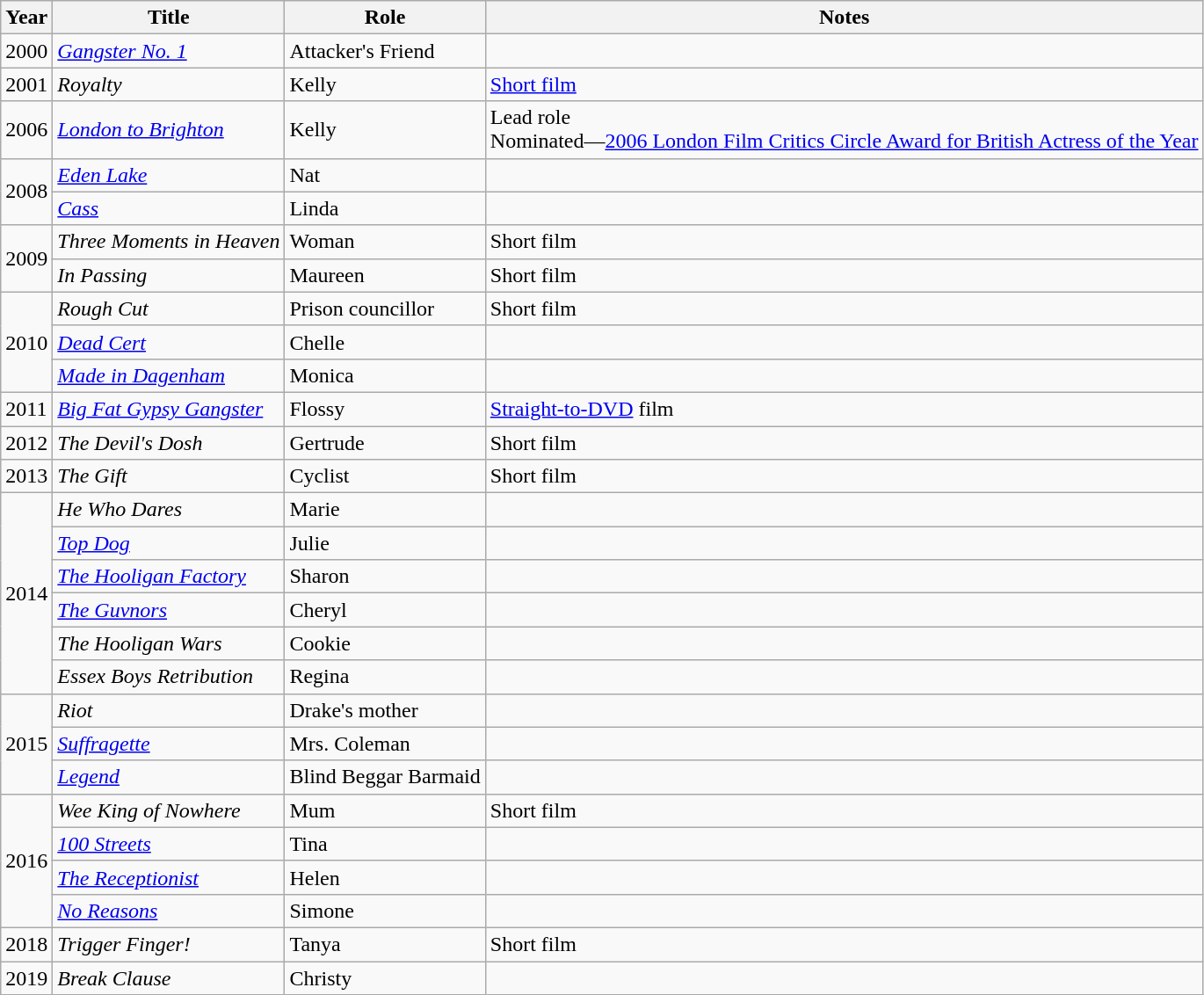<table class="wikitable sortable">
<tr>
<th>Year</th>
<th>Title</th>
<th>Role</th>
<th>Notes</th>
</tr>
<tr>
<td>2000</td>
<td><em><a href='#'>Gangster No. 1</a></em></td>
<td>Attacker's Friend</td>
<td></td>
</tr>
<tr>
<td>2001</td>
<td><em>Royalty</em></td>
<td>Kelly</td>
<td><a href='#'>Short film</a></td>
</tr>
<tr>
<td>2006</td>
<td><em><a href='#'>London to Brighton</a></em></td>
<td>Kelly</td>
<td>Lead role<br>Nominated—<a href='#'>2006 London Film Critics Circle Award for British Actress of the Year</a></td>
</tr>
<tr>
<td rowspan="2">2008</td>
<td><em><a href='#'>Eden Lake</a></em></td>
<td>Nat</td>
<td></td>
</tr>
<tr>
<td><em><a href='#'>Cass</a></em></td>
<td>Linda</td>
<td></td>
</tr>
<tr>
<td rowspan="2">2009</td>
<td><em>Three Moments in Heaven</em></td>
<td>Woman</td>
<td>Short film</td>
</tr>
<tr>
<td><em>In Passing</em></td>
<td>Maureen</td>
<td>Short film</td>
</tr>
<tr>
<td rowspan="3">2010</td>
<td><em>Rough Cut</em></td>
<td>Prison councillor</td>
<td>Short film</td>
</tr>
<tr>
<td><em><a href='#'>Dead Cert</a></em></td>
<td>Chelle</td>
<td></td>
</tr>
<tr>
<td><em><a href='#'>Made in Dagenham</a></em></td>
<td>Monica</td>
<td></td>
</tr>
<tr>
<td>2011</td>
<td><em><a href='#'>Big Fat Gypsy Gangster</a></em></td>
<td>Flossy</td>
<td><a href='#'>Straight-to-DVD</a> film</td>
</tr>
<tr>
<td>2012</td>
<td><em>The Devil's Dosh</em></td>
<td>Gertrude</td>
<td>Short film</td>
</tr>
<tr>
<td>2013</td>
<td><em>The Gift</em></td>
<td>Cyclist</td>
<td>Short film</td>
</tr>
<tr>
<td rowspan="6">2014</td>
<td><em>He Who Dares</em></td>
<td>Marie</td>
<td></td>
</tr>
<tr>
<td><em><a href='#'>Top Dog</a></em></td>
<td>Julie</td>
<td></td>
</tr>
<tr>
<td><em><a href='#'>The Hooligan Factory</a></em></td>
<td>Sharon</td>
<td></td>
</tr>
<tr>
<td><em><a href='#'>The Guvnors</a></em></td>
<td>Cheryl</td>
<td></td>
</tr>
<tr>
<td><em>The Hooligan Wars</em></td>
<td>Cookie</td>
<td></td>
</tr>
<tr>
<td><em>Essex Boys Retribution</em></td>
<td>Regina</td>
<td></td>
</tr>
<tr>
<td rowspan="3">2015</td>
<td><em>Riot</em></td>
<td>Drake's mother</td>
<td></td>
</tr>
<tr>
<td><em><a href='#'>Suffragette</a></em></td>
<td>Mrs. Coleman</td>
<td></td>
</tr>
<tr>
<td><em><a href='#'>Legend</a></em></td>
<td>Blind Beggar Barmaid</td>
<td></td>
</tr>
<tr>
<td rowspan="4">2016</td>
<td><em>Wee King of Nowhere</em></td>
<td>Mum</td>
<td>Short film</td>
</tr>
<tr>
<td><em><a href='#'>100 Streets</a></em></td>
<td>Tina</td>
<td></td>
</tr>
<tr>
<td><em><a href='#'>The Receptionist</a></em></td>
<td>Helen</td>
<td></td>
</tr>
<tr>
<td><em><a href='#'>No Reasons</a></em></td>
<td>Simone</td>
<td></td>
</tr>
<tr>
<td>2018</td>
<td><em>Trigger Finger!</em></td>
<td>Tanya</td>
<td>Short film</td>
</tr>
<tr>
<td>2019</td>
<td><em>Break Clause</em></td>
<td>Christy</td>
<td></td>
</tr>
</table>
